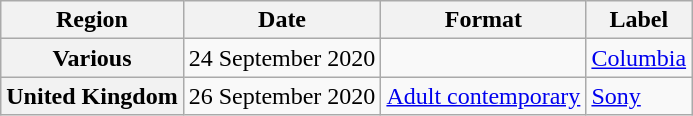<table class="wikitable plainrowheaders">
<tr>
<th scope="col">Region</th>
<th scope="col">Date</th>
<th scope="col">Format</th>
<th scope="col">Label</th>
</tr>
<tr>
<th scope="row">Various</th>
<td>24 September 2020</td>
<td></td>
<td><a href='#'>Columbia</a></td>
</tr>
<tr>
<th scope="row">United Kingdom</th>
<td>26 September 2020</td>
<td><a href='#'>Adult contemporary</a></td>
<td><a href='#'>Sony</a></td>
</tr>
</table>
